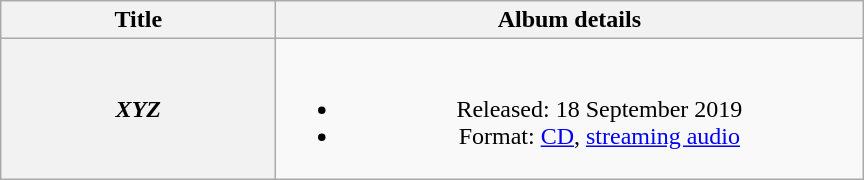<table class="wikitable plainrowheaders" style="text-align:center">
<tr>
<th scope="col" style="width:11em;">Title</th>
<th scope="col" style="width:24em;">Album details</th>
</tr>
<tr>
<th scope="row"><em>XYZ</em></th>
<td><br><ul><li>Released: 18 September 2019</li><li>Format: <a href='#'>CD</a>, <a href='#'>streaming audio</a></li></ul></td>
</tr>
</table>
